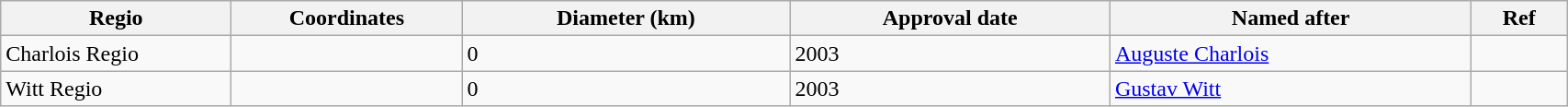<table class="wikitable" style="min-width: 90%;">
<tr>
<th style="width:10em">Regio</th>
<th style="width:10em">Coordinates</th>
<th>Diameter (km)</th>
<th>Approval date</th>
<th>Named after</th>
<th>Ref</th>
</tr>
<tr>
<td>Charlois Regio</td>
<td></td>
<td>0</td>
<td>2003</td>
<td><a href='#'>Auguste Charlois</a></td>
<td></td>
</tr>
<tr>
<td>Witt Regio</td>
<td></td>
<td>0</td>
<td>2003</td>
<td><a href='#'>Gustav Witt</a></td>
<td></td>
</tr>
</table>
